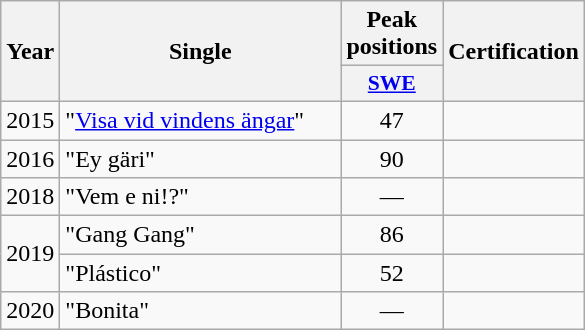<table class="wikitable">
<tr>
<th align="center" rowspan="2" width="10">Year</th>
<th align="center" rowspan="2" width="180">Single</th>
<th align="center" colspan="1" width="20">Peak positions</th>
<th align="center" rowspan="2" width="70">Certification</th>
</tr>
<tr>
<th scope="col" style="width:3em;font-size:90%;"><a href='#'>SWE</a><br></th>
</tr>
<tr>
<td style="text-align:center;">2015</td>
<td>"<a href='#'>Visa vid vindens ängar</a>"</td>
<td style="text-align:center;">47</td>
<td style="text-align:center;"></td>
</tr>
<tr>
<td style="text-align:center;">2016</td>
<td>"Ey gäri"<br></td>
<td style="text-align:center;">90<br></td>
<td style="text-align:center;"></td>
</tr>
<tr>
<td style="text-align:center;">2018</td>
<td>"Vem e ni!?"</td>
<td style="text-align:center;">—</td>
<td style="text-align:center;"></td>
</tr>
<tr>
<td style="text-align:center;" rowspan="2">2019</td>
<td>"Gang Gang"<br></td>
<td style="text-align:center;">86<br></td>
<td style="text-align:center;"></td>
</tr>
<tr>
<td>"Plástico"<br></td>
<td style="text-align:center;">52<br></td>
<td style="text-align:center;"></td>
</tr>
<tr>
<td style="text-align:center;">2020</td>
<td>"Bonita"<br></td>
<td style="text-align:center;">—</td>
<td style="text-align:center;"></td>
</tr>
</table>
